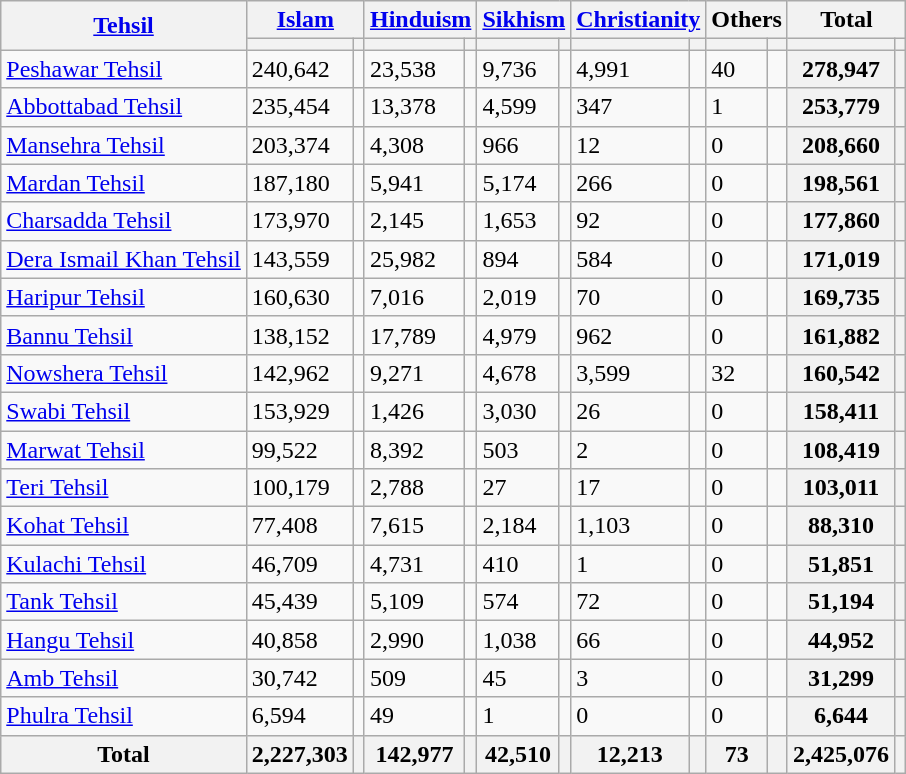<table class="wikitable sortable">
<tr>
<th rowspan="2"><a href='#'>Tehsil</a></th>
<th colspan="2"><a href='#'>Islam</a> </th>
<th colspan="2"><a href='#'>Hinduism</a> </th>
<th colspan="2"><a href='#'>Sikhism</a> </th>
<th colspan="2"><a href='#'>Christianity</a> </th>
<th colspan="2">Others</th>
<th colspan="2">Total</th>
</tr>
<tr>
<th><a href='#'></a></th>
<th></th>
<th></th>
<th></th>
<th></th>
<th></th>
<th></th>
<th></th>
<th></th>
<th></th>
<th></th>
<th></th>
</tr>
<tr>
<td><a href='#'>Peshawar Tehsil</a></td>
<td>240,642</td>
<td></td>
<td>23,538</td>
<td></td>
<td>9,736</td>
<td></td>
<td>4,991</td>
<td></td>
<td>40</td>
<td></td>
<th>278,947</th>
<th></th>
</tr>
<tr>
<td><a href='#'>Abbottabad Tehsil</a></td>
<td>235,454</td>
<td></td>
<td>13,378</td>
<td></td>
<td>4,599</td>
<td></td>
<td>347</td>
<td></td>
<td>1</td>
<td></td>
<th>253,779</th>
<th></th>
</tr>
<tr>
<td><a href='#'>Mansehra Tehsil</a></td>
<td>203,374</td>
<td></td>
<td>4,308</td>
<td></td>
<td>966</td>
<td></td>
<td>12</td>
<td></td>
<td>0</td>
<td></td>
<th>208,660</th>
<th></th>
</tr>
<tr>
<td><a href='#'>Mardan Tehsil</a></td>
<td>187,180</td>
<td></td>
<td>5,941</td>
<td></td>
<td>5,174</td>
<td></td>
<td>266</td>
<td></td>
<td>0</td>
<td></td>
<th>198,561</th>
<th></th>
</tr>
<tr>
<td><a href='#'>Charsadda Tehsil</a></td>
<td>173,970</td>
<td></td>
<td>2,145</td>
<td></td>
<td>1,653</td>
<td></td>
<td>92</td>
<td></td>
<td>0</td>
<td></td>
<th>177,860</th>
<th></th>
</tr>
<tr>
<td><a href='#'>Dera Ismail Khan Tehsil</a></td>
<td>143,559</td>
<td></td>
<td>25,982</td>
<td></td>
<td>894</td>
<td></td>
<td>584</td>
<td></td>
<td>0</td>
<td></td>
<th>171,019</th>
<th></th>
</tr>
<tr>
<td><a href='#'>Haripur Tehsil</a></td>
<td>160,630</td>
<td></td>
<td>7,016</td>
<td></td>
<td>2,019</td>
<td></td>
<td>70</td>
<td></td>
<td>0</td>
<td></td>
<th>169,735</th>
<th></th>
</tr>
<tr>
<td><a href='#'>Bannu Tehsil</a></td>
<td>138,152</td>
<td></td>
<td>17,789</td>
<td></td>
<td>4,979</td>
<td></td>
<td>962</td>
<td></td>
<td>0</td>
<td></td>
<th>161,882</th>
<th></th>
</tr>
<tr>
<td><a href='#'>Nowshera Tehsil</a></td>
<td>142,962</td>
<td></td>
<td>9,271</td>
<td></td>
<td>4,678</td>
<td></td>
<td>3,599</td>
<td></td>
<td>32</td>
<td></td>
<th>160,542</th>
<th></th>
</tr>
<tr>
<td><a href='#'>Swabi Tehsil</a></td>
<td>153,929</td>
<td></td>
<td>1,426</td>
<td></td>
<td>3,030</td>
<td></td>
<td>26</td>
<td></td>
<td>0</td>
<td></td>
<th>158,411</th>
<th></th>
</tr>
<tr>
<td><a href='#'>Marwat Tehsil</a></td>
<td>99,522</td>
<td></td>
<td>8,392</td>
<td></td>
<td>503</td>
<td></td>
<td>2</td>
<td></td>
<td>0</td>
<td></td>
<th>108,419</th>
<th></th>
</tr>
<tr>
<td><a href='#'>Teri Tehsil</a></td>
<td>100,179</td>
<td></td>
<td>2,788</td>
<td></td>
<td>27</td>
<td></td>
<td>17</td>
<td></td>
<td>0</td>
<td></td>
<th>103,011</th>
<th></th>
</tr>
<tr>
<td><a href='#'>Kohat Tehsil</a></td>
<td>77,408</td>
<td></td>
<td>7,615</td>
<td></td>
<td>2,184</td>
<td></td>
<td>1,103</td>
<td></td>
<td>0</td>
<td></td>
<th>88,310</th>
<th></th>
</tr>
<tr>
<td><a href='#'>Kulachi Tehsil</a></td>
<td>46,709</td>
<td></td>
<td>4,731</td>
<td></td>
<td>410</td>
<td></td>
<td>1</td>
<td></td>
<td>0</td>
<td></td>
<th>51,851</th>
<th></th>
</tr>
<tr>
<td><a href='#'>Tank Tehsil</a></td>
<td>45,439</td>
<td></td>
<td>5,109</td>
<td></td>
<td>574</td>
<td></td>
<td>72</td>
<td></td>
<td>0</td>
<td></td>
<th>51,194</th>
<th></th>
</tr>
<tr>
<td><a href='#'>Hangu Tehsil</a></td>
<td>40,858</td>
<td></td>
<td>2,990</td>
<td></td>
<td>1,038</td>
<td></td>
<td>66</td>
<td></td>
<td>0</td>
<td></td>
<th>44,952</th>
<th></th>
</tr>
<tr>
<td><a href='#'>Amb Tehsil</a></td>
<td>30,742</td>
<td></td>
<td>509</td>
<td></td>
<td>45</td>
<td></td>
<td>3</td>
<td></td>
<td>0</td>
<td></td>
<th>31,299</th>
<th></th>
</tr>
<tr>
<td><a href='#'>Phulra Tehsil</a></td>
<td>6,594</td>
<td></td>
<td>49</td>
<td></td>
<td>1</td>
<td></td>
<td>0</td>
<td></td>
<td>0</td>
<td></td>
<th>6,644</th>
<th></th>
</tr>
<tr>
<th>Total</th>
<th>2,227,303</th>
<th></th>
<th>142,977</th>
<th></th>
<th>42,510</th>
<th></th>
<th>12,213</th>
<th></th>
<th>73</th>
<th></th>
<th>2,425,076</th>
<th></th>
</tr>
</table>
